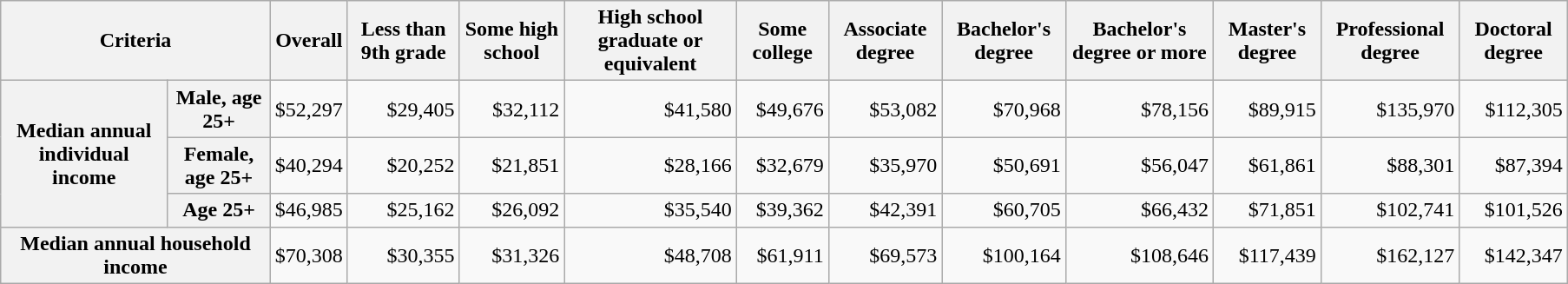<table class="wikitable" style="text-align:right; margin-right:60px">
<tr>
<th colspan=2>Criteria</th>
<th>Overall</th>
<th>Less than 9th grade</th>
<th>Some high school</th>
<th>High school graduate or equivalent</th>
<th>Some college</th>
<th>Associate degree</th>
<th>Bachelor's degree</th>
<th>Bachelor's degree or more</th>
<th>Master's degree</th>
<th>Professional degree</th>
<th>Doctoral degree</th>
</tr>
<tr>
<th rowspan="3">Median annual individual income</th>
<th>Male, age 25+</th>
<td>$52,297</td>
<td>$29,405</td>
<td>$32,112</td>
<td>$41,580</td>
<td>$49,676</td>
<td>$53,082</td>
<td>$70,968</td>
<td>$78,156</td>
<td>$89,915</td>
<td>$135,970</td>
<td>$112,305</td>
</tr>
<tr>
<th>Female, age 25+</th>
<td>$40,294</td>
<td>$20,252</td>
<td>$21,851</td>
<td>$28,166</td>
<td>$32,679</td>
<td>$35,970</td>
<td>$50,691</td>
<td>$56,047</td>
<td>$61,861</td>
<td>$88,301</td>
<td>$87,394</td>
</tr>
<tr>
<th>Age 25+</th>
<td>$46,985</td>
<td>$25,162</td>
<td>$26,092</td>
<td>$35,540</td>
<td>$39,362</td>
<td>$42,391</td>
<td>$60,705</td>
<td>$66,432</td>
<td>$71,851</td>
<td>$102,741</td>
<td>$101,526</td>
</tr>
<tr>
<th colspan="2">Median annual household income</th>
<td>$70,308</td>
<td>$30,355</td>
<td>$31,326</td>
<td>$48,708</td>
<td>$61,911</td>
<td>$69,573</td>
<td>$100,164</td>
<td>$108,646</td>
<td>$117,439</td>
<td>$162,127</td>
<td>$142,347</td>
</tr>
</table>
